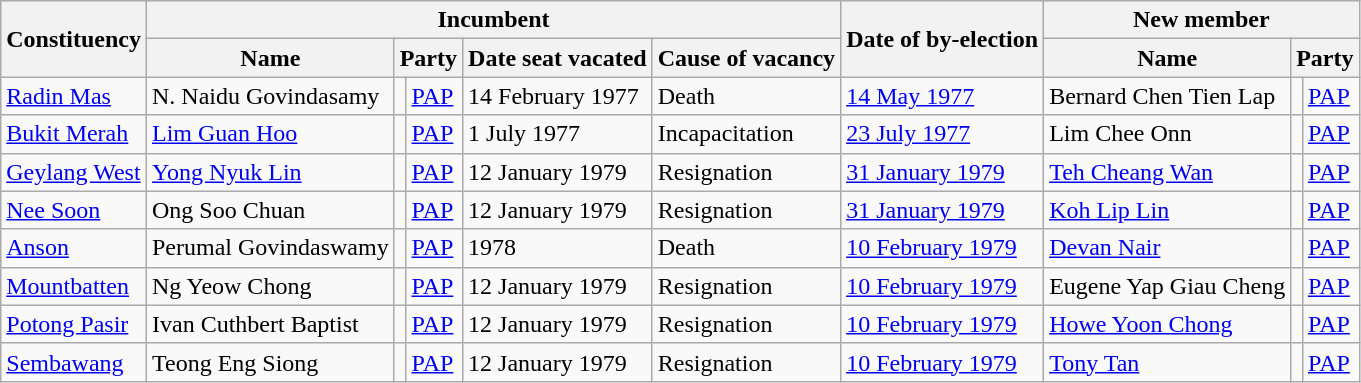<table class="wikitable" border="1">
<tr>
<th rowspan="2">Constituency</th>
<th colspan="5">Incumbent</th>
<th rowspan="2">Date of by-election</th>
<th colspan="3">New member</th>
</tr>
<tr>
<th>Name</th>
<th colspan="2">Party</th>
<th>Date seat vacated</th>
<th>Cause of vacancy</th>
<th>Name</th>
<th colspan="2">Party</th>
</tr>
<tr>
<td><a href='#'>Radin Mas</a></td>
<td>N. Naidu Govindasamy</td>
<td></td>
<td><a href='#'>PAP</a></td>
<td>14 February 1977</td>
<td>Death</td>
<td><a href='#'>14 May 1977</a></td>
<td>Bernard Chen Tien Lap</td>
<td></td>
<td><a href='#'>PAP</a></td>
</tr>
<tr>
<td><a href='#'>Bukit Merah</a></td>
<td><a href='#'>Lim Guan Hoo</a></td>
<td></td>
<td><a href='#'>PAP</a></td>
<td>1 July 1977</td>
<td>Incapacitation</td>
<td><a href='#'>23 July 1977</a></td>
<td>Lim Chee Onn</td>
<td></td>
<td><a href='#'>PAP</a></td>
</tr>
<tr>
<td><a href='#'>Geylang West</a></td>
<td><a href='#'>Yong Nyuk Lin</a></td>
<td></td>
<td><a href='#'>PAP</a></td>
<td>12 January 1979</td>
<td>Resignation</td>
<td><a href='#'>31 January 1979</a></td>
<td><a href='#'>Teh Cheang Wan</a></td>
<td></td>
<td><a href='#'>PAP</a></td>
</tr>
<tr>
<td><a href='#'>Nee Soon</a></td>
<td>Ong Soo Chuan</td>
<td></td>
<td><a href='#'>PAP</a></td>
<td>12 January 1979</td>
<td>Resignation</td>
<td><a href='#'>31 January 1979</a></td>
<td><a href='#'>Koh Lip Lin</a></td>
<td></td>
<td><a href='#'>PAP</a></td>
</tr>
<tr>
<td><a href='#'>Anson</a></td>
<td>Perumal Govindaswamy</td>
<td></td>
<td><a href='#'>PAP</a></td>
<td>1978</td>
<td>Death</td>
<td><a href='#'>10 February 1979</a></td>
<td><a href='#'>Devan Nair</a></td>
<td></td>
<td><a href='#'>PAP</a></td>
</tr>
<tr>
<td><a href='#'>Mountbatten</a></td>
<td>Ng Yeow Chong</td>
<td></td>
<td><a href='#'>PAP</a></td>
<td>12 January 1979</td>
<td>Resignation</td>
<td><a href='#'>10 February 1979</a></td>
<td>Eugene Yap Giau Cheng</td>
<td></td>
<td><a href='#'>PAP</a></td>
</tr>
<tr>
<td><a href='#'>Potong Pasir</a></td>
<td>Ivan Cuthbert Baptist</td>
<td></td>
<td><a href='#'>PAP</a></td>
<td>12 January 1979</td>
<td>Resignation</td>
<td><a href='#'>10 February 1979</a></td>
<td><a href='#'>Howe Yoon Chong</a></td>
<td></td>
<td><a href='#'>PAP</a></td>
</tr>
<tr>
<td><a href='#'>Sembawang</a></td>
<td>Teong Eng Siong</td>
<td></td>
<td><a href='#'>PAP</a></td>
<td>12 January 1979</td>
<td>Resignation</td>
<td><a href='#'>10 February 1979</a></td>
<td><a href='#'>Tony Tan</a></td>
<td></td>
<td><a href='#'>PAP</a></td>
</tr>
</table>
